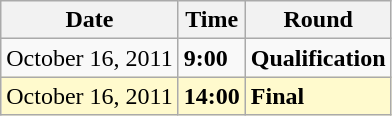<table class="wikitable">
<tr>
<th>Date</th>
<th>Time</th>
<th>Round</th>
</tr>
<tr>
<td>October 16, 2011</td>
<td><strong>9:00</strong></td>
<td><strong>Qualification</strong></td>
</tr>
<tr style=background:lemonchiffon>
<td>October 16, 2011</td>
<td><strong>14:00</strong></td>
<td><strong>Final</strong></td>
</tr>
</table>
